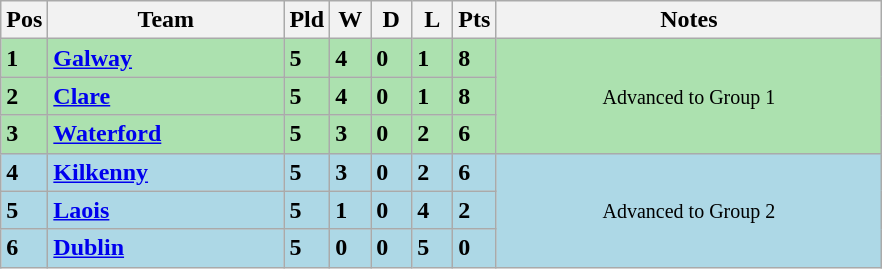<table class="wikitable" style="text-align: centre;">
<tr>
<th width=20>Pos</th>
<th width=150>Team</th>
<th width=20>Pld</th>
<th width=20>W</th>
<th width=20>D</th>
<th width=20>L</th>
<th width=20>Pts</th>
<th width=250>Notes</th>
</tr>
<tr style="background:#ACE1AF;">
<td><strong>1</strong></td>
<td align=left><strong> <a href='#'>Galway</a> </strong></td>
<td><strong>5</strong></td>
<td><strong>4</strong></td>
<td><strong>0</strong></td>
<td><strong>1</strong></td>
<td><strong>8</strong></td>
<td rowspan=3 align=center><small> Advanced to Group 1</small></td>
</tr>
<tr style="background:#ACE1AF;">
<td><strong>2</strong></td>
<td align=left><strong> <a href='#'>Clare</a> </strong></td>
<td><strong>5</strong></td>
<td><strong>4</strong></td>
<td><strong>0</strong></td>
<td><strong>1</strong></td>
<td><strong>8</strong></td>
</tr>
<tr style="background:#ACE1AF;">
<td><strong>3</strong></td>
<td align=left><strong> <a href='#'>Waterford</a> </strong></td>
<td><strong>5</strong></td>
<td><strong>3</strong></td>
<td><strong>0</strong></td>
<td><strong>2</strong></td>
<td><strong>6</strong></td>
</tr>
<tr style="background:#ADD8E6;">
<td><strong>4</strong></td>
<td align=left><strong> <a href='#'>Kilkenny</a> </strong></td>
<td><strong>5</strong></td>
<td><strong>3</strong></td>
<td><strong>0</strong></td>
<td><strong>2</strong></td>
<td><strong>6</strong></td>
<td rowspan=3 align=center><small> Advanced to Group 2</small></td>
</tr>
<tr style="background:#ADD8E6;">
<td><strong>5</strong></td>
<td align=left><strong> <a href='#'>Laois</a> </strong></td>
<td><strong>5</strong></td>
<td><strong>1</strong></td>
<td><strong>0</strong></td>
<td><strong>4</strong></td>
<td><strong>2</strong></td>
</tr>
<tr style="background:#ADD8E6;">
<td><strong>6</strong></td>
<td align=left><strong> <a href='#'>Dublin</a> </strong></td>
<td><strong>5</strong></td>
<td><strong>0</strong></td>
<td><strong>0</strong></td>
<td><strong>5</strong></td>
<td><strong>0</strong></td>
</tr>
</table>
